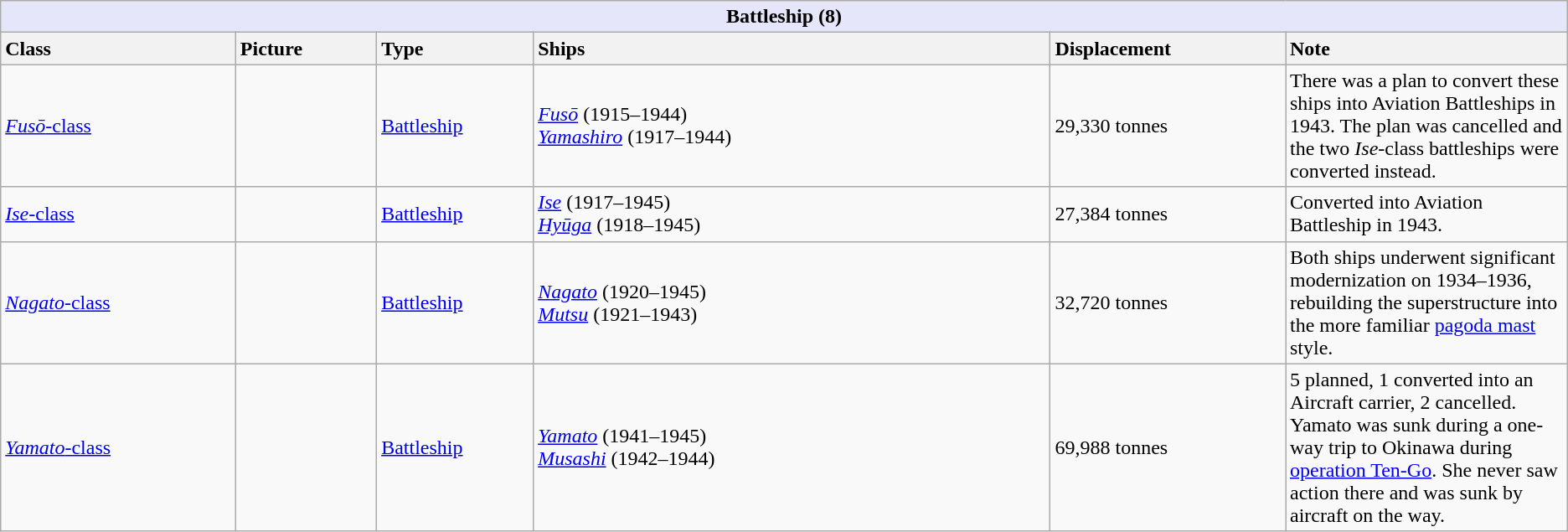<table class="wikitable ">
<tr>
<th colspan="6" style="background: lavender;">Battleship (8)</th>
</tr>
<tr>
<th style="text-align:left; width:15%;">Class</th>
<th style="text-align:left; width:9%;">Picture</th>
<th style="text-align:left; width:10%;">Type</th>
<th style="text-align:left; width:33%;">Ships</th>
<th style="text-align:left; width:15%;">Displacement</th>
<th style="text-align:left; width:20%;">Note</th>
</tr>
<tr>
<td><a href='#'><em>Fusō</em>-class</a></td>
<td></td>
<td><a href='#'>Battleship</a></td>
<td><a href='#'><em>Fusō</em></a> (1915–1944)<br><a href='#'><em>Yamashiro</em></a> (1917–1944)</td>
<td>29,330 tonnes</td>
<td>There was a plan to convert these ships into Aviation Battleships in 1943. The plan was cancelled and the two <em>Ise</em>-class battleships were converted instead.</td>
</tr>
<tr>
<td><a href='#'><em>Ise</em>-class</a></td>
<td></td>
<td><a href='#'>Battleship</a></td>
<td><a href='#'><em>Ise</em></a> (1917–1945)<br><a href='#'><em>Hyūga</em></a> (1918–1945)</td>
<td>27,384 tonnes</td>
<td>Converted into Aviation Battleship in 1943.</td>
</tr>
<tr>
<td><a href='#'><em>Nagato</em>-class</a></td>
<td></td>
<td><a href='#'>Battleship</a></td>
<td><a href='#'><em>Nagato</em></a> (1920–1945)<br><a href='#'><em>Mutsu</em></a> (1921–1943)</td>
<td>32,720 tonnes</td>
<td>Both ships underwent significant modernization on 1934–1936, rebuilding the superstructure into the more familiar <a href='#'>pagoda mast</a> style.</td>
</tr>
<tr>
<td><a href='#'><em>Yamato</em>-class</a></td>
<td></td>
<td><a href='#'>Battleship</a></td>
<td><a href='#'><em>Yamato</em></a> (1941–1945)<br><a href='#'><em>Musashi</em></a> (1942–1944)</td>
<td>69,988 tonnes</td>
<td>5 planned, 1 converted into an Aircraft carrier, 2 cancelled. Yamato was sunk during a one-way trip to Okinawa during <a href='#'>operation Ten-Go</a>. She never saw action there and was sunk by aircraft on the way.</td>
</tr>
</table>
